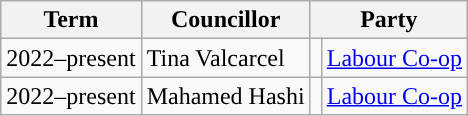<table class="wikitable">
<tr>
<th>Term</th>
<th>Councillor</th>
<th colspan="2">Party</th>
</tr>
<tr>
<td>2022–present</td>
<td>Tina Valcarcel</td>
<td rowspan="1;" style="background-color: "></td>
<td rowspan="1"><a href='#'>Labour Co-op</a></td>
</tr>
<tr>
<td>2022–present</td>
<td>Mahamed Hashi</td>
<td rowspan="1;" style="background-color: "></td>
<td rowspan="1"><a href='#'>Labour Co-op</a></td>
</tr>
</table>
